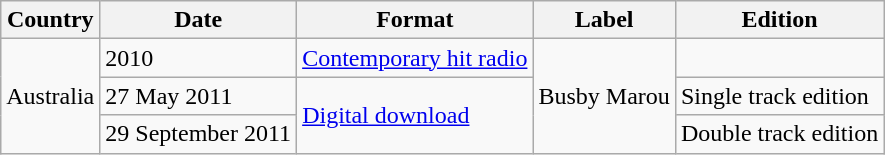<table class="wikitable plainrowheaders">
<tr>
<th scope="col">Country</th>
<th scope="col">Date</th>
<th scope="col">Format</th>
<th scope="col">Label</th>
<th scope="col">Edition</th>
</tr>
<tr>
<td rowspan="3">Australia</td>
<td>2010</td>
<td><a href='#'>Contemporary hit radio</a></td>
<td rowspan="3">Busby Marou</td>
<td></td>
</tr>
<tr>
<td>27 May 2011</td>
<td rowspan="2"><a href='#'>Digital download</a></td>
<td>Single track edition</td>
</tr>
<tr>
<td>29 September 2011</td>
<td>Double track edition</td>
</tr>
</table>
